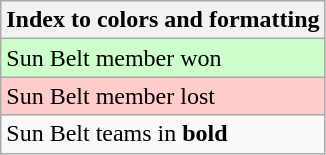<table class="wikitable">
<tr>
<th>Index to colors and formatting</th>
</tr>
<tr style="background:#cfc;">
<td>Sun Belt member won</td>
</tr>
<tr style="background:#fcc;">
<td>Sun Belt member lost</td>
</tr>
<tr>
<td>Sun Belt teams in <strong>bold</strong></td>
</tr>
</table>
